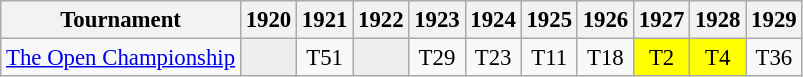<table class="wikitable" style="font-size:95%;text-align:center;">
<tr>
<th>Tournament</th>
<th>1920</th>
<th>1921</th>
<th>1922</th>
<th>1923</th>
<th>1924</th>
<th>1925</th>
<th>1926</th>
<th>1927</th>
<th>1928</th>
<th>1929</th>
</tr>
<tr>
<td align="left"><a href='#'>The Open Championship</a></td>
<td style="background:#eeeeee;"></td>
<td>T51</td>
<td style="background:#eeeeee;"></td>
<td>T29</td>
<td>T23</td>
<td>T11</td>
<td>T18</td>
<td style="background:yellow;">T2</td>
<td style="background:yellow;">T4</td>
<td>T36</td>
</tr>
</table>
